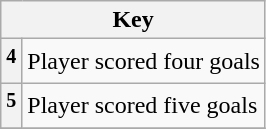<table class="wikitable plainrowheaders">
<tr>
<th colspan="2" scope="col">Key</th>
</tr>
<tr>
<th align="left" scope="row"><sup>4</sup></th>
<td align="left">Player scored four goals</td>
</tr>
<tr>
<th align="left" scope="row"><sup>5</sup></th>
<td align="left">Player scored five goals</td>
</tr>
<tr>
</tr>
</table>
